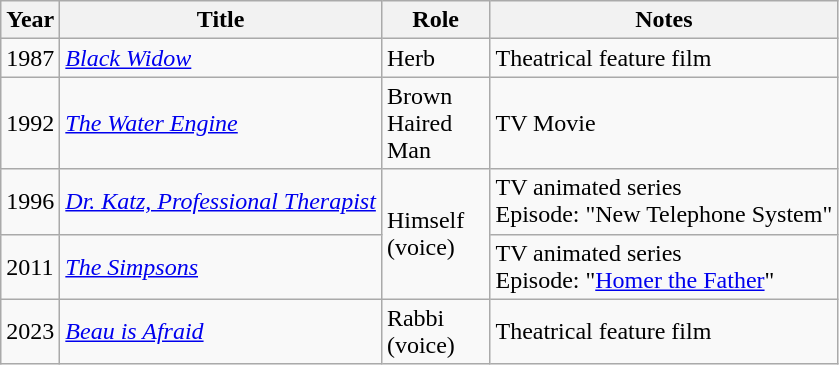<table class="wikitable">
<tr>
<th>Year</th>
<th>Title</th>
<th width=65>Role</th>
<th>Notes</th>
</tr>
<tr>
<td>1987</td>
<td><em><a href='#'>Black Widow</a></em></td>
<td>Herb</td>
<td>Theatrical feature film</td>
</tr>
<tr>
<td>1992</td>
<td><em><a href='#'>The Water Engine</a></em></td>
<td>Brown Haired Man</td>
<td>TV Movie</td>
</tr>
<tr>
<td>1996</td>
<td><em><a href='#'>Dr. Katz, Professional Therapist</a></em></td>
<td rowspan="2">Himself (voice)</td>
<td>TV animated series<br>Episode: "New Telephone System"</td>
</tr>
<tr>
<td>2011</td>
<td><em><a href='#'>The Simpsons</a></em></td>
<td>TV animated series<br>Episode: "<a href='#'>Homer the Father</a>"</td>
</tr>
<tr>
<td>2023</td>
<td><em><a href='#'>Beau is Afraid</a></em></td>
<td>Rabbi (voice)</td>
<td>Theatrical feature film</td>
</tr>
</table>
